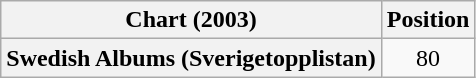<table class="wikitable plainrowheaders" style="text-align:center">
<tr>
<th scope="col">Chart (2003)</th>
<th scope="col">Position</th>
</tr>
<tr>
<th scope="row">Swedish Albums (Sverigetopplistan)</th>
<td>80</td>
</tr>
</table>
